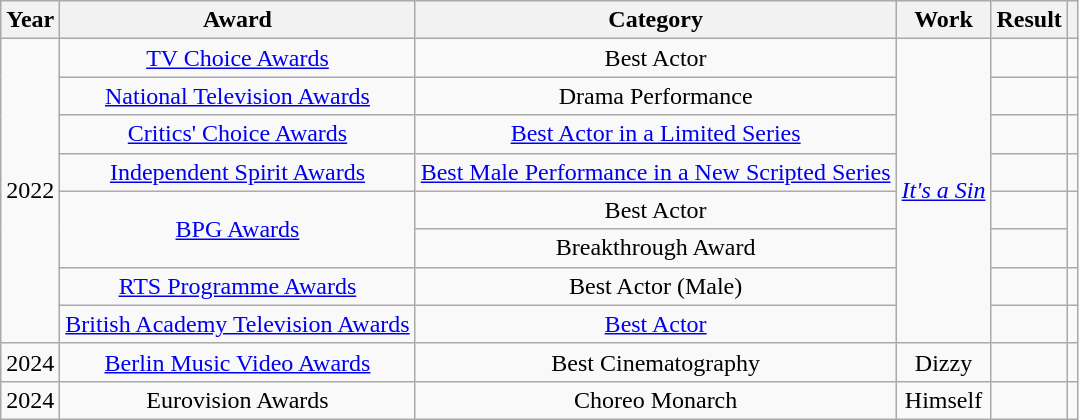<table class="wikitable plainrowheaders" style="text-align:center;">
<tr>
<th>Year</th>
<th>Award</th>
<th>Category</th>
<th>Work</th>
<th>Result</th>
<th></th>
</tr>
<tr>
<td rowspan=8>2022</td>
<td><a href='#'>TV Choice Awards</a></td>
<td>Best Actor</td>
<td rowspan=8><em><a href='#'>It's a Sin</a></em></td>
<td></td>
<td></td>
</tr>
<tr>
<td><a href='#'>National Television Awards</a></td>
<td>Drama Performance</td>
<td></td>
<td></td>
</tr>
<tr>
<td><a href='#'>Critics' Choice Awards</a></td>
<td><a href='#'>Best Actor in a Limited Series</a></td>
<td></td>
<td></td>
</tr>
<tr>
<td><a href='#'>Independent Spirit Awards</a></td>
<td><a href='#'>Best Male Performance in a New Scripted Series</a></td>
<td></td>
<td></td>
</tr>
<tr>
<td rowspan=2><a href='#'>BPG Awards</a></td>
<td>Best Actor</td>
<td></td>
<td rowspan=2></td>
</tr>
<tr>
<td>Breakthrough Award</td>
<td></td>
</tr>
<tr>
<td><a href='#'>RTS Programme Awards</a></td>
<td>Best Actor (Male)</td>
<td></td>
<td></td>
</tr>
<tr>
<td><a href='#'>British Academy Television Awards</a></td>
<td><a href='#'>Best Actor</a></td>
<td></td>
<td></td>
</tr>
<tr>
<td>2024</td>
<td><a href='#'>Berlin Music Video Awards</a></td>
<td>Best Cinematography</td>
<td>Dizzy</td>
<td></td>
</tr>
<tr>
<td rowspan="4">2024</td>
<td rowspan="3">Eurovision Awards</td>
<td>Choreo Monarch</td>
<td>Himself</td>
<td></td>
<td rowspan="3" align="center"></td>
</tr>
</table>
